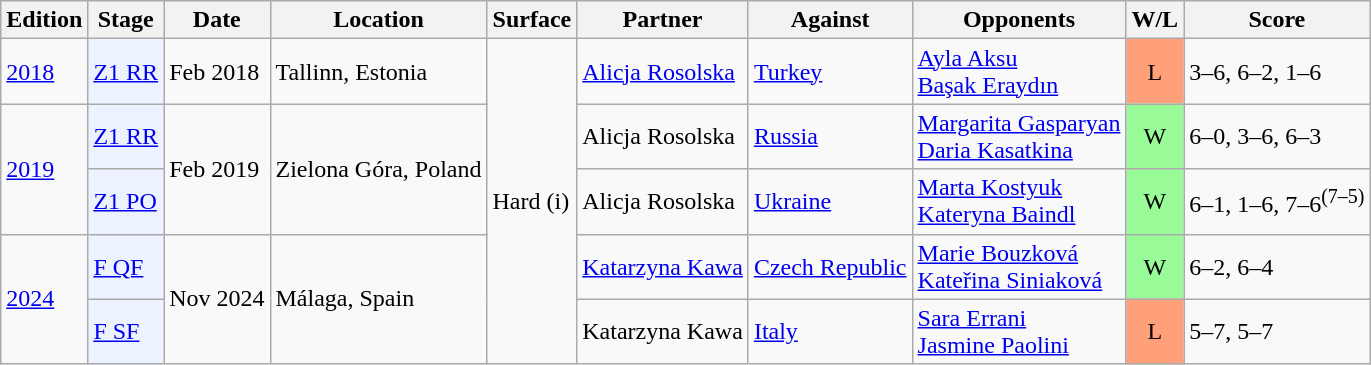<table class="wikitable sortable">
<tr>
<th scope="col">Edition</th>
<th scope="col">Stage</th>
<th scope="col">Date</th>
<th scope="col">Location</th>
<th scope="col">Surface</th>
<th scope="col">Partner</th>
<th scope="col">Against</th>
<th scope="col">Opponents</th>
<th scope="col">W/L</th>
<th scope="col" class="unsortable">Score</th>
</tr>
<tr>
<td><a href='#'>2018</a></td>
<td style="background:#ecf2ff;"><a href='#'>Z1 RR</a></td>
<td>Feb 2018</td>
<td>Tallinn, Estonia</td>
<td rowspan="5">Hard (i)</td>
<td><a href='#'>Alicja Rosolska</a></td>
<td> <a href='#'>Turkey</a></td>
<td><a href='#'>Ayla Aksu</a> <br>  <a href='#'>Başak Eraydın</a></td>
<td style="text-align:center; background:#ffa07a;">L</td>
<td>3–6, 6–2, 1–6</td>
</tr>
<tr>
<td rowspan="2"><a href='#'>2019</a></td>
<td style="background:#ecf2ff;"><a href='#'>Z1 RR</a></td>
<td rowspan="2">Feb 2019</td>
<td rowspan="2">Zielona Góra, Poland</td>
<td>Alicja Rosolska</td>
<td> <a href='#'>Russia</a></td>
<td><a href='#'>Margarita Gasparyan</a> <br>  <a href='#'>Daria Kasatkina</a></td>
<td style="text-align:center; background:#98fb98;">W</td>
<td>6–0, 3–6, 6–3</td>
</tr>
<tr>
<td style="background:#ecf2ff;"><a href='#'>Z1 PO</a></td>
<td>Alicja Rosolska</td>
<td> <a href='#'>Ukraine</a></td>
<td><a href='#'>Marta Kostyuk</a> <br>  <a href='#'>Kateryna Baindl</a></td>
<td style="text-align:center; background:#98fb98;">W</td>
<td>6–1, 1–6, 7–6<sup>(7–5)</sup></td>
</tr>
<tr>
<td rowspan="2"><a href='#'>2024</a></td>
<td style="background:#ecf2ff;"><a href='#'>F QF</a></td>
<td rowspan="2">Nov 2024</td>
<td rowspan="2">Málaga, Spain</td>
<td><a href='#'>Katarzyna Kawa</a></td>
<td> <a href='#'>Czech Republic</a></td>
<td><a href='#'>Marie Bouzková</a> <br>  <a href='#'>Kateřina Siniaková</a></td>
<td style="text-align:center; background:#98fb98;">W</td>
<td>6–2, 6–4</td>
</tr>
<tr>
<td style="background:#ecf2ff;"><a href='#'>F SF</a></td>
<td>Katarzyna Kawa</td>
<td> <a href='#'>Italy</a></td>
<td><a href='#'>Sara Errani</a> <br>  <a href='#'>Jasmine Paolini</a></td>
<td style="text-align:center; background:#ffa07a;">L</td>
<td>5–7, 5–7</td>
</tr>
</table>
